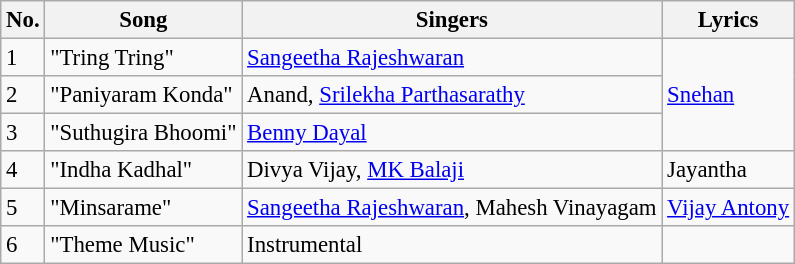<table class="wikitable" style="font-size:95%;">
<tr>
<th>No.</th>
<th>Song</th>
<th>Singers</th>
<th>Lyrics</th>
</tr>
<tr>
<td>1</td>
<td>"Tring Tring"</td>
<td><a href='#'>Sangeetha Rajeshwaran</a></td>
<td rowspan=3><a href='#'>Snehan</a></td>
</tr>
<tr>
<td>2</td>
<td>"Paniyaram Konda"</td>
<td>Anand, <a href='#'>Srilekha Parthasarathy</a></td>
</tr>
<tr>
<td>3</td>
<td>"Suthugira Bhoomi"</td>
<td><a href='#'>Benny Dayal</a></td>
</tr>
<tr>
<td>4</td>
<td>"Indha Kadhal"</td>
<td>Divya Vijay, <a href='#'>MK Balaji</a></td>
<td>Jayantha</td>
</tr>
<tr>
<td>5</td>
<td>"Minsarame"</td>
<td><a href='#'>Sangeetha Rajeshwaran</a>, Mahesh Vinayagam</td>
<td><a href='#'>Vijay Antony</a></td>
</tr>
<tr>
<td>6</td>
<td>"Theme Music"</td>
<td>Instrumental</td>
<td></td>
</tr>
</table>
